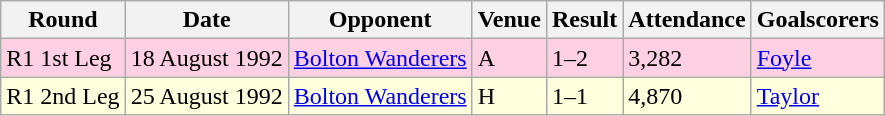<table class="wikitable">
<tr>
<th>Round</th>
<th>Date</th>
<th>Opponent</th>
<th>Venue</th>
<th>Result</th>
<th>Attendance</th>
<th>Goalscorers</th>
</tr>
<tr style="background:#ffd0e3;">
<td>R1 1st Leg</td>
<td>18 August 1992</td>
<td><a href='#'>Bolton Wanderers</a></td>
<td>A</td>
<td>1–2</td>
<td>3,282</td>
<td><a href='#'>Foyle</a></td>
</tr>
<tr style="background:#ffd;">
<td>R1 2nd Leg</td>
<td>25 August 1992</td>
<td><a href='#'>Bolton Wanderers</a></td>
<td>H</td>
<td>1–1</td>
<td>4,870</td>
<td><a href='#'>Taylor</a></td>
</tr>
</table>
